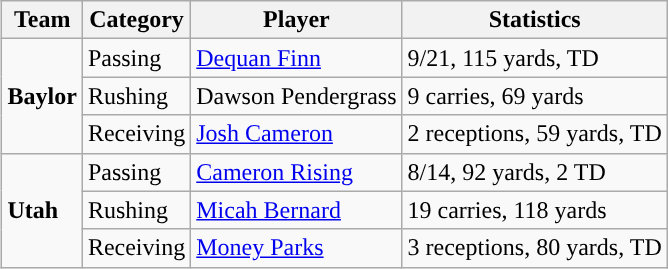<table class="wikitable" style="float: right;">
<tr>
<th>Team</th>
<th>Category</th>
<th>Player</th>
<th>Statistics</th>
</tr>
<tr>
<td rowspan=3><strong>Baylor</strong></td>
<td>Passing</td>
<td><a href='#'>Dequan Finn</a></td>
<td>9/21, 115 yards, TD</td>
</tr>
<tr>
<td>Rushing</td>
<td>Dawson Pendergrass</td>
<td>9 carries, 69 yards</td>
</tr>
<tr>
<td>Receiving</td>
<td><a href='#'>Josh Cameron</a></td>
<td>2 receptions, 59 yards, TD</td>
</tr>
<tr>
<td rowspan=3><strong>Utah</strong></td>
<td>Passing</td>
<td><a href='#'>Cameron Rising</a></td>
<td>8/14, 92 yards, 2 TD</td>
</tr>
<tr>
<td>Rushing</td>
<td><a href='#'>Micah Bernard</a></td>
<td>19 carries, 118 yards</td>
</tr>
<tr>
<td>Receiving</td>
<td><a href='#'>Money Parks</a></td>
<td>3 receptions, 80 yards, TD</td>
</tr>
</table>
